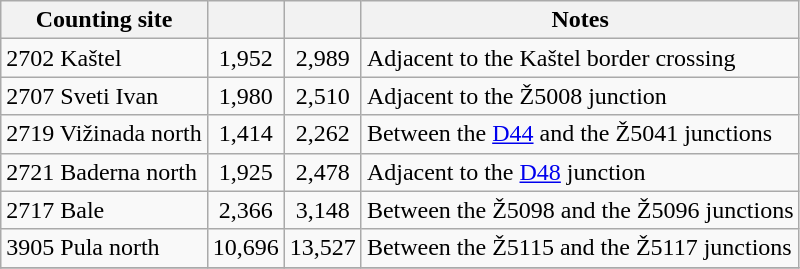<table class="wikitable mw-collapsible plainrowheaders collapsible collapsed" style="cellspacing=2px; text-align:left;">
<tr>
<td align=center bgcolor=#f2f2f2><strong>Counting site</strong></td>
<td align=center bgcolor=#f2f2f2><strong></strong></td>
<td align=center bgcolor=#f2f2f2><strong></strong></td>
<td align=center bgcolor=#f2f2f2><strong>Notes</strong></td>
</tr>
<tr>
<td>2702 Kaštel</td>
<td align=center>1,952</td>
<td align=center>2,989</td>
<td>Adjacent to the Kaštel border crossing</td>
</tr>
<tr>
<td>2707 Sveti Ivan</td>
<td align=center>1,980</td>
<td align=center>2,510</td>
<td>Adjacent to the Ž5008 junction</td>
</tr>
<tr>
<td>2719 Vižinada north</td>
<td align=center>1,414</td>
<td align=center>2,262</td>
<td>Between the <a href='#'>D44</a> and the Ž5041 junctions</td>
</tr>
<tr>
<td>2721 Baderna north</td>
<td align=center>1,925</td>
<td align=center>2,478</td>
<td>Adjacent to the <a href='#'>D48</a> junction</td>
</tr>
<tr>
<td>2717 Bale</td>
<td align=center>2,366</td>
<td align=center>3,148</td>
<td>Between the Ž5098 and the Ž5096 junctions</td>
</tr>
<tr>
<td>3905 Pula north</td>
<td align=center>10,696</td>
<td align=center>13,527</td>
<td>Between the Ž5115 and the Ž5117 junctions</td>
</tr>
<tr>
</tr>
</table>
